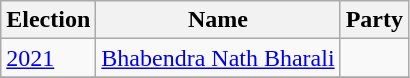<table class="wikitable sortable">
<tr>
<th>Election</th>
<th>Name</th>
<th colspan=2>Party</th>
</tr>
<tr>
<td><a href='#'>2021</a></td>
<td><a href='#'>Bhabendra Nath Bharali</a></td>
<td></td>
</tr>
<tr>
</tr>
</table>
